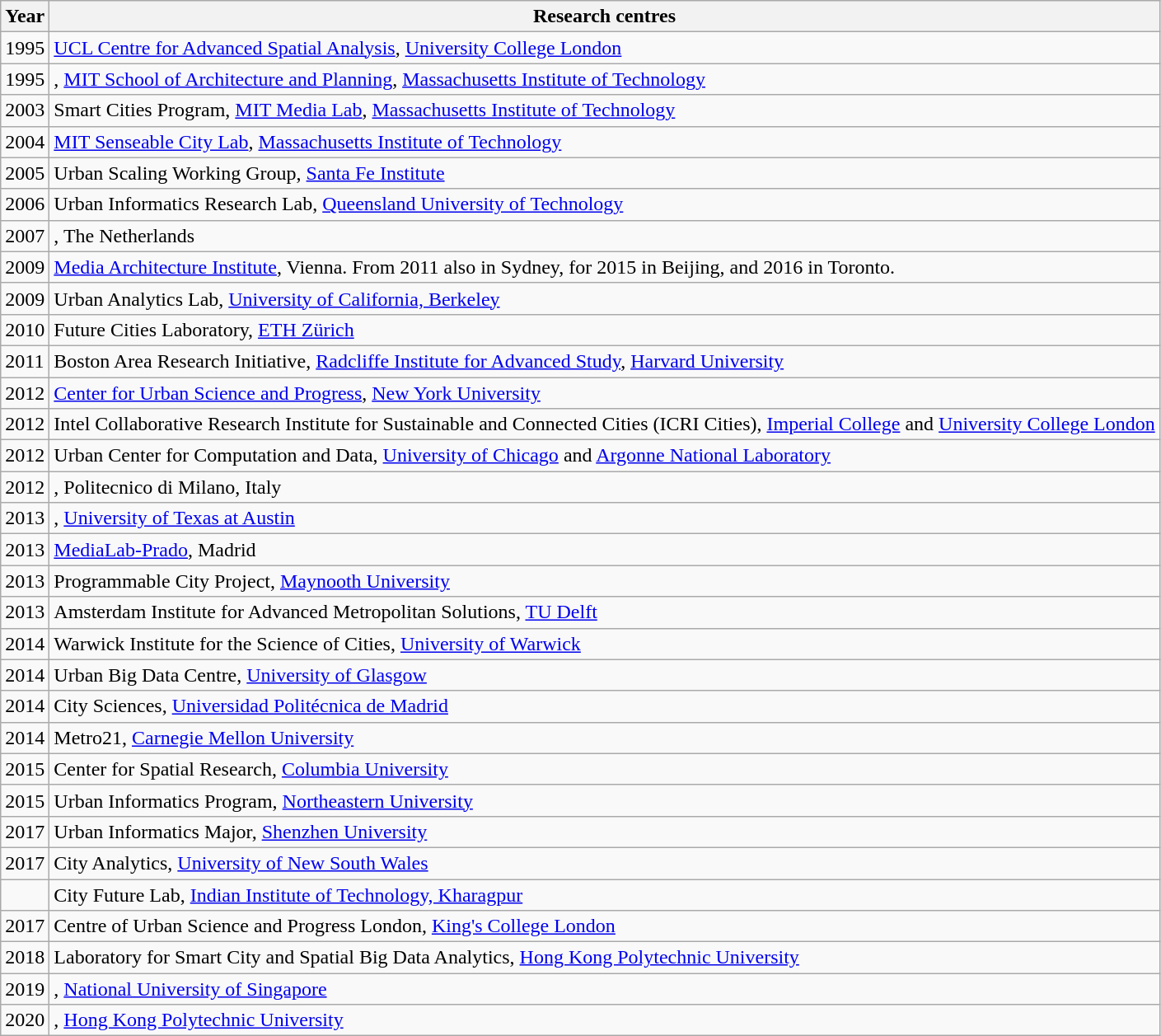<table class="wikitable">
<tr>
<th>Year</th>
<th>Research centres</th>
</tr>
<tr>
<td>1995</td>
<td><a href='#'>UCL Centre for Advanced Spatial Analysis</a>, <a href='#'>University College London</a></td>
</tr>
<tr>
<td>1995</td>
<td>, <a href='#'>MIT School of Architecture and Planning</a>, <a href='#'>Massachusetts Institute of Technology</a></td>
</tr>
<tr>
<td>2003</td>
<td>Smart Cities Program, <a href='#'>MIT Media Lab</a>, <a href='#'>Massachusetts Institute of Technology</a></td>
</tr>
<tr>
<td>2004</td>
<td><a href='#'>MIT Senseable City Lab</a>, <a href='#'>Massachusetts Institute of Technology</a></td>
</tr>
<tr>
<td>2005</td>
<td>Urban Scaling Working Group, <a href='#'>Santa Fe Institute</a></td>
</tr>
<tr>
<td>2006</td>
<td>Urban Informatics Research Lab, <a href='#'>Queensland University of Technology</a></td>
</tr>
<tr>
<td>2007</td>
<td>, The Netherlands</td>
</tr>
<tr>
<td>2009</td>
<td><a href='#'>Media Architecture Institute</a>, Vienna. From 2011 also in Sydney, for 2015 in Beijing, and 2016 in Toronto.</td>
</tr>
<tr>
<td>2009</td>
<td>Urban Analytics Lab, <a href='#'>University of California, Berkeley</a></td>
</tr>
<tr>
<td>2010</td>
<td>Future Cities Laboratory, <a href='#'>ETH Zürich</a></td>
</tr>
<tr>
<td>2011</td>
<td>Boston Area Research Initiative, <a href='#'>Radcliffe Institute for Advanced Study</a>, <a href='#'>Harvard University</a></td>
</tr>
<tr>
<td>2012</td>
<td><a href='#'>Center for Urban Science and Progress</a>, <a href='#'>New York University</a></td>
</tr>
<tr>
<td>2012</td>
<td>Intel Collaborative Research Institute for Sustainable and Connected Cities (ICRI Cities), <a href='#'>Imperial College</a> and <a href='#'>University College London</a></td>
</tr>
<tr>
<td>2012</td>
<td>Urban Center for Computation and Data, <a href='#'>University of Chicago</a> and <a href='#'>Argonne National Laboratory</a></td>
</tr>
<tr>
<td>2012</td>
<td>, Politecnico di Milano, Italy</td>
</tr>
<tr>
<td>2013</td>
<td>, <a href='#'>University of Texas at Austin</a></td>
</tr>
<tr>
<td>2013</td>
<td><a href='#'>MediaLab-Prado</a>, Madrid</td>
</tr>
<tr>
<td>2013</td>
<td>Programmable City Project, <a href='#'>Maynooth University</a></td>
</tr>
<tr>
<td>2013</td>
<td>Amsterdam Institute for Advanced Metropolitan Solutions, <a href='#'>TU Delft</a></td>
</tr>
<tr>
<td>2014</td>
<td>Warwick Institute for the Science of Cities, <a href='#'>University of Warwick</a></td>
</tr>
<tr>
<td>2014</td>
<td>Urban Big Data Centre, <a href='#'>University of Glasgow</a></td>
</tr>
<tr>
<td>2014</td>
<td>City Sciences, <a href='#'>Universidad Politécnica de Madrid</a></td>
</tr>
<tr>
<td>2014</td>
<td>Metro21, <a href='#'>Carnegie Mellon University</a></td>
</tr>
<tr>
<td>2015</td>
<td>Center for Spatial Research, <a href='#'>Columbia University</a></td>
</tr>
<tr>
<td>2015</td>
<td>Urban Informatics Program, <a href='#'>Northeastern University</a></td>
</tr>
<tr>
<td>2017</td>
<td>Urban Informatics Major, <a href='#'>Shenzhen University</a></td>
</tr>
<tr>
<td>2017</td>
<td>City Analytics, <a href='#'>University of New South Wales</a></td>
</tr>
<tr>
<td></td>
<td>City Future Lab, <a href='#'>Indian Institute of Technology, Kharagpur</a></td>
</tr>
<tr>
<td>2017</td>
<td>Centre of Urban Science and Progress London, <a href='#'>King's College London</a></td>
</tr>
<tr>
<td>2018</td>
<td>Laboratory for Smart City and Spatial Big Data Analytics, <a href='#'>Hong Kong Polytechnic University</a></td>
</tr>
<tr>
<td>2019</td>
<td>, <a href='#'>National University of Singapore</a></td>
</tr>
<tr>
<td>2020</td>
<td>, <a href='#'>Hong Kong Polytechnic University</a></td>
</tr>
</table>
